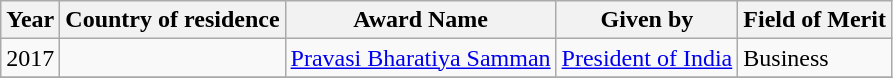<table class="wikitable">
<tr>
<th>Year</th>
<th>Country of residence</th>
<th>Award Name</th>
<th>Given by</th>
<th>Field of Merit</th>
</tr>
<tr>
<td>2017</td>
<td></td>
<td><a href='#'>Pravasi Bharatiya Samman</a></td>
<td><a href='#'>President of India</a></td>
<td>Business</td>
</tr>
<tr>
</tr>
</table>
